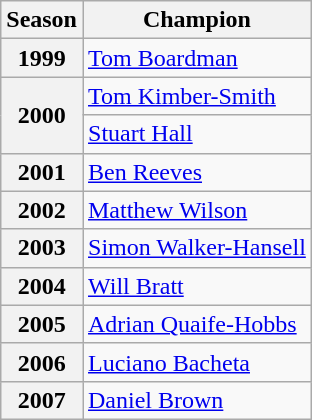<table class="wikitable">
<tr>
<th>Season</th>
<th>Champion</th>
</tr>
<tr>
<th>1999</th>
<td> <a href='#'>Tom Boardman</a></td>
</tr>
<tr>
<th rowspan=2>2000</th>
<td> <a href='#'>Tom Kimber-Smith</a></td>
</tr>
<tr>
<td> <a href='#'>Stuart Hall</a></td>
</tr>
<tr>
<th>2001</th>
<td> <a href='#'>Ben Reeves</a></td>
</tr>
<tr>
<th>2002</th>
<td> <a href='#'>Matthew Wilson</a></td>
</tr>
<tr>
<th>2003</th>
<td> <a href='#'>Simon Walker-Hansell</a></td>
</tr>
<tr>
<th>2004</th>
<td> <a href='#'>Will Bratt</a></td>
</tr>
<tr>
<th>2005</th>
<td> <a href='#'>Adrian Quaife-Hobbs</a></td>
</tr>
<tr>
<th>2006</th>
<td> <a href='#'>Luciano Bacheta</a></td>
</tr>
<tr>
<th>2007</th>
<td> <a href='#'>Daniel Brown</a></td>
</tr>
</table>
